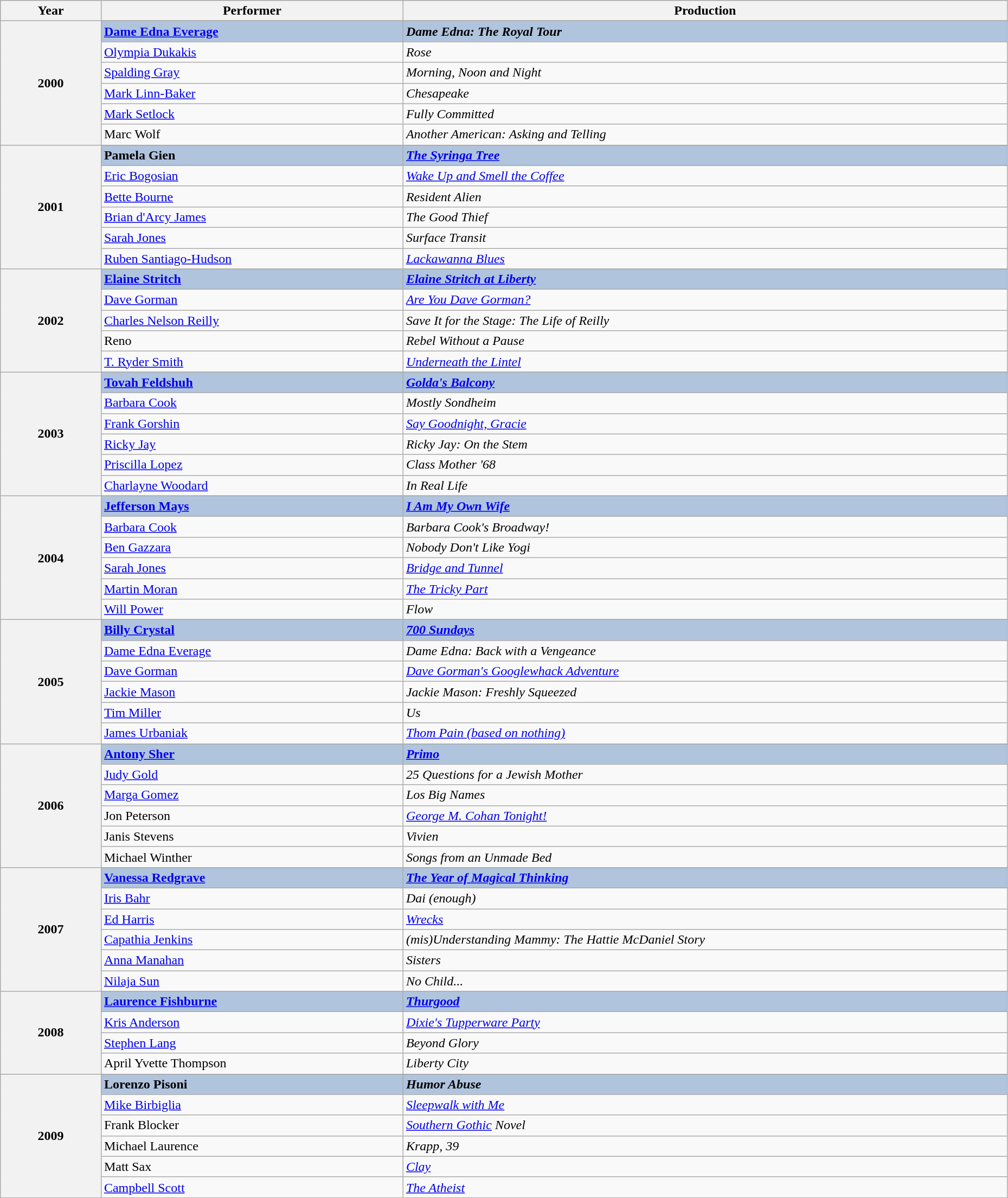<table class="wikitable" style="width:98%;">
<tr style="background:#bebebe;">
<th style="width:10%;">Year</th>
<th style="width:30%;">Performer</th>
<th style="width:60%;">Production</th>
</tr>
<tr>
<th rowspan="7">2000</th>
</tr>
<tr style="background:#B0C4DE">
<td><strong><a href='#'>Dame Edna Everage</a></strong></td>
<td><strong><em>Dame Edna: The Royal Tour</em></strong></td>
</tr>
<tr>
<td><a href='#'>Olympia Dukakis</a></td>
<td><em>Rose</em></td>
</tr>
<tr>
<td><a href='#'>Spalding Gray</a></td>
<td><em>Morning, Noon and Night</em></td>
</tr>
<tr>
<td><a href='#'>Mark Linn-Baker</a></td>
<td><em>Chesapeake</em></td>
</tr>
<tr>
<td><a href='#'>Mark Setlock</a></td>
<td><em>Fully Committed</em></td>
</tr>
<tr>
<td>Marc Wolf</td>
<td><em>Another American: Asking and Telling</em></td>
</tr>
<tr>
<th rowspan="7">2001</th>
</tr>
<tr style="background:#B0C4DE">
<td><strong>Pamela Gien</strong></td>
<td><strong><em><a href='#'>The Syringa Tree</a></em></strong></td>
</tr>
<tr>
<td><a href='#'>Eric Bogosian</a></td>
<td><em><a href='#'>Wake Up and Smell the Coffee</a></em></td>
</tr>
<tr>
<td><a href='#'>Bette Bourne</a></td>
<td><em>Resident Alien</em></td>
</tr>
<tr>
<td><a href='#'>Brian d'Arcy James</a></td>
<td><em>The Good Thief</em></td>
</tr>
<tr>
<td><a href='#'>Sarah Jones</a></td>
<td><em>Surface Transit</em></td>
</tr>
<tr>
<td><a href='#'>Ruben Santiago-Hudson</a></td>
<td><em><a href='#'>Lackawanna Blues</a></em></td>
</tr>
<tr>
<th rowspan="6">2002</th>
</tr>
<tr style="background:#B0C4DE">
<td><strong><a href='#'>Elaine Stritch</a></strong></td>
<td><strong><em><a href='#'>Elaine Stritch at Liberty</a></em></strong></td>
</tr>
<tr>
<td><a href='#'>Dave Gorman</a></td>
<td><em><a href='#'>Are You Dave Gorman?</a></em></td>
</tr>
<tr>
<td><a href='#'>Charles Nelson Reilly</a></td>
<td><em>Save It for the Stage: The Life of Reilly</em></td>
</tr>
<tr>
<td>Reno</td>
<td><em>Rebel Without a Pause</em></td>
</tr>
<tr>
<td><a href='#'>T. Ryder Smith</a></td>
<td><em><a href='#'>Underneath the Lintel</a></em></td>
</tr>
<tr>
<th rowspan="7">2003</th>
</tr>
<tr style="background:#B0C4DE">
<td><strong><a href='#'>Tovah Feldshuh</a></strong></td>
<td><strong><em><a href='#'>Golda's Balcony</a></em></strong></td>
</tr>
<tr>
<td><a href='#'>Barbara Cook</a></td>
<td><em>Mostly Sondheim</em></td>
</tr>
<tr>
<td><a href='#'>Frank Gorshin</a></td>
<td><em><a href='#'>Say Goodnight, Gracie</a></em></td>
</tr>
<tr>
<td><a href='#'>Ricky Jay</a></td>
<td><em>Ricky Jay: On the Stem</em></td>
</tr>
<tr>
<td><a href='#'>Priscilla Lopez</a></td>
<td><em>Class Mother '68</em></td>
</tr>
<tr>
<td><a href='#'>Charlayne Woodard</a></td>
<td><em>In Real Life</em></td>
</tr>
<tr>
<th rowspan="7">2004</th>
</tr>
<tr style="background:#B0C4DE">
<td><strong><a href='#'>Jefferson Mays</a></strong></td>
<td><strong><em><a href='#'>I Am My Own Wife</a></em></strong></td>
</tr>
<tr>
<td><a href='#'>Barbara Cook</a></td>
<td><em>Barbara Cook's Broadway!</em></td>
</tr>
<tr>
<td><a href='#'>Ben Gazzara</a></td>
<td><em>Nobody Don't Like Yogi</em></td>
</tr>
<tr>
<td><a href='#'>Sarah Jones</a></td>
<td><em><a href='#'>Bridge and Tunnel</a></em></td>
</tr>
<tr>
<td><a href='#'>Martin Moran</a></td>
<td><em><a href='#'>The Tricky Part</a></em></td>
</tr>
<tr>
<td><a href='#'>Will Power</a></td>
<td><em>Flow</em></td>
</tr>
<tr>
<th rowspan="7">2005</th>
</tr>
<tr style="background:#B0C4DE">
<td><strong><a href='#'>Billy Crystal</a></strong></td>
<td><strong><em><a href='#'>700 Sundays</a></em></strong></td>
</tr>
<tr>
<td><a href='#'>Dame Edna Everage</a></td>
<td><em>Dame Edna: Back with a Vengeance</em></td>
</tr>
<tr>
<td><a href='#'>Dave Gorman</a></td>
<td><em><a href='#'>Dave Gorman's Googlewhack Adventure</a></em></td>
</tr>
<tr>
<td><a href='#'>Jackie Mason</a></td>
<td><em>Jackie Mason: Freshly Squeezed</em></td>
</tr>
<tr>
<td><a href='#'>Tim Miller</a></td>
<td><em>Us</em></td>
</tr>
<tr>
<td><a href='#'>James Urbaniak</a></td>
<td><em><a href='#'>Thom Pain (based on nothing)</a></em></td>
</tr>
<tr>
<th rowspan="7">2006</th>
</tr>
<tr style="background:#B0C4DE">
<td><strong><a href='#'>Antony Sher</a></strong></td>
<td><strong><em><a href='#'>Primo</a></em></strong></td>
</tr>
<tr>
<td><a href='#'>Judy Gold</a></td>
<td><em>25 Questions for a Jewish Mother</em></td>
</tr>
<tr>
<td><a href='#'>Marga Gomez</a></td>
<td><em>Los Big Names</em></td>
</tr>
<tr>
<td>Jon Peterson</td>
<td><em><a href='#'>George M. Cohan Tonight!</a></em></td>
</tr>
<tr>
<td>Janis Stevens</td>
<td><em>Vivien</em></td>
</tr>
<tr>
<td>Michael Winther</td>
<td><em>Songs from an Unmade Bed</em></td>
</tr>
<tr>
<th rowspan="7">2007</th>
</tr>
<tr style="background:#B0C4DE">
<td><strong><a href='#'>Vanessa Redgrave</a></strong></td>
<td><strong><em><a href='#'>The Year of Magical Thinking</a></em></strong></td>
</tr>
<tr>
<td><a href='#'>Iris Bahr</a></td>
<td><em>Dai (enough)</em></td>
</tr>
<tr>
<td><a href='#'>Ed Harris</a></td>
<td><em><a href='#'>Wrecks</a></em></td>
</tr>
<tr>
<td><a href='#'>Capathia Jenkins</a></td>
<td><em>(mis)Understanding Mammy: The Hattie McDaniel Story</em></td>
</tr>
<tr>
<td><a href='#'>Anna Manahan</a></td>
<td><em>Sisters</em></td>
</tr>
<tr>
<td><a href='#'>Nilaja Sun</a></td>
<td><em>No Child...</em></td>
</tr>
<tr>
<th rowspan="5">2008</th>
</tr>
<tr style="background:#B0C4DE">
<td><strong><a href='#'>Laurence Fishburne</a></strong></td>
<td><strong><em><a href='#'>Thurgood</a></em></strong></td>
</tr>
<tr>
<td><a href='#'>Kris Anderson</a></td>
<td><em><a href='#'>Dixie's Tupperware Party</a></em></td>
</tr>
<tr>
<td><a href='#'>Stephen Lang</a></td>
<td><em>Beyond Glory</em></td>
</tr>
<tr>
<td>April Yvette Thompson</td>
<td><em>Liberty City</em></td>
</tr>
<tr>
<th rowspan="7">2009</th>
</tr>
<tr style="background:#B0C4DE">
<td><strong>Lorenzo Pisoni</strong></td>
<td><strong><em>Humor Abuse</em></strong></td>
</tr>
<tr>
<td><a href='#'>Mike Birbiglia</a></td>
<td><em><a href='#'>Sleepwalk with Me</a></em></td>
</tr>
<tr>
<td>Frank Blocker</td>
<td><em><a href='#'>Southern Gothic</a> Novel</em></td>
</tr>
<tr>
<td>Michael Laurence</td>
<td><em>Krapp, 39</em></td>
</tr>
<tr>
<td>Matt Sax</td>
<td><em><a href='#'>Clay</a></em></td>
</tr>
<tr>
<td><a href='#'>Campbell Scott</a></td>
<td><em><a href='#'>The Atheist</a></em></td>
</tr>
</table>
